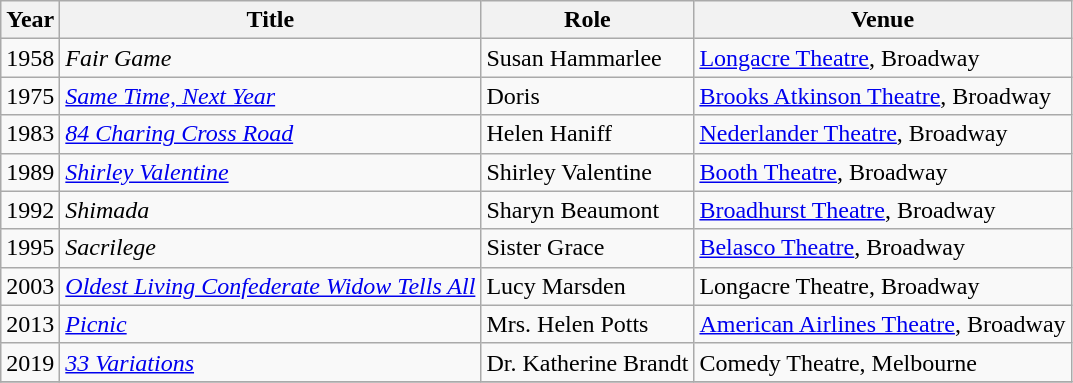<table class="wikitable sortable">
<tr>
<th>Year</th>
<th>Title</th>
<th>Role</th>
<th>Venue</th>
</tr>
<tr>
<td>1958</td>
<td><em>Fair Game</em></td>
<td>Susan Hammarlee</td>
<td><a href='#'>Longacre Theatre</a>, Broadway</td>
</tr>
<tr>
<td>1975</td>
<td><em><a href='#'>Same Time, Next Year</a></em></td>
<td>Doris</td>
<td><a href='#'>Brooks Atkinson Theatre</a>, Broadway</td>
</tr>
<tr>
<td>1983</td>
<td><em><a href='#'>84 Charing Cross Road</a></em></td>
<td>Helen Haniff</td>
<td><a href='#'>Nederlander Theatre</a>, Broadway</td>
</tr>
<tr>
<td>1989</td>
<td><em><a href='#'>Shirley Valentine</a></em></td>
<td>Shirley Valentine</td>
<td><a href='#'>Booth Theatre</a>, Broadway</td>
</tr>
<tr>
<td>1992</td>
<td><em>Shimada</em></td>
<td>Sharyn Beaumont</td>
<td><a href='#'>Broadhurst Theatre</a>, Broadway</td>
</tr>
<tr>
<td>1995</td>
<td><em>Sacrilege</em></td>
<td>Sister Grace</td>
<td><a href='#'>Belasco Theatre</a>, Broadway</td>
</tr>
<tr>
<td>2003</td>
<td><em><a href='#'>Oldest Living Confederate Widow Tells All</a></em></td>
<td>Lucy Marsden</td>
<td>Longacre Theatre, Broadway</td>
</tr>
<tr>
<td>2013</td>
<td><em><a href='#'>Picnic</a></em></td>
<td>Mrs. Helen Potts</td>
<td><a href='#'>American Airlines Theatre</a>, Broadway</td>
</tr>
<tr>
<td>2019</td>
<td><em><a href='#'>33 Variations</a></em></td>
<td>Dr. Katherine Brandt</td>
<td>Comedy Theatre, Melbourne</td>
</tr>
<tr>
</tr>
</table>
